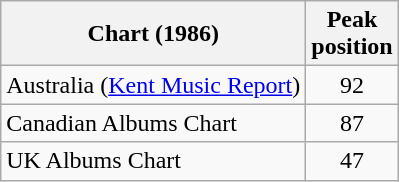<table class="wikitable sortable">
<tr>
<th>Chart (1986)</th>
<th>Peak<br>position</th>
</tr>
<tr>
<td align="left">Australia (<a href='#'>Kent Music Report</a>)</td>
<td style="text-align:center;">92</td>
</tr>
<tr>
<td align="left">Canadian Albums Chart</td>
<td style="text-align:center;">87</td>
</tr>
<tr>
<td align="left">UK Albums Chart</td>
<td style="text-align:center;">47</td>
</tr>
</table>
